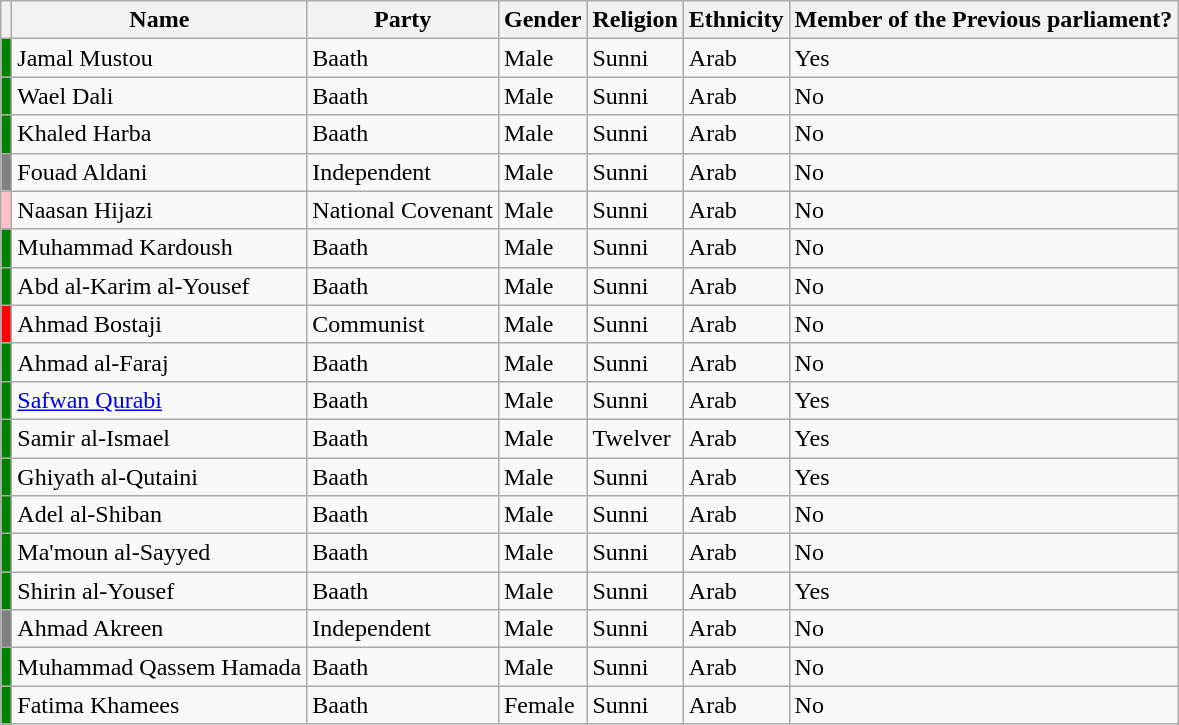<table class="wikitable sortable">
<tr>
<th></th>
<th>Name</th>
<th>Party</th>
<th>Gender</th>
<th>Religion</th>
<th>Ethnicity</th>
<th>Member of the Previous parliament?</th>
</tr>
<tr>
<td bgcolor="green"></td>
<td>Jamal Mustou</td>
<td>Baath</td>
<td>Male</td>
<td>Sunni</td>
<td>Arab</td>
<td>Yes</td>
</tr>
<tr>
<td bgcolor="green"></td>
<td>Wael Dali</td>
<td>Baath</td>
<td>Male</td>
<td>Sunni</td>
<td>Arab</td>
<td>No</td>
</tr>
<tr>
<td bgcolor="green"></td>
<td>Khaled Harba</td>
<td>Baath</td>
<td>Male</td>
<td>Sunni</td>
<td>Arab</td>
<td>No</td>
</tr>
<tr>
<td bgcolor="grey"></td>
<td>Fouad Aldani</td>
<td>Independent</td>
<td>Male</td>
<td>Sunni</td>
<td>Arab</td>
<td>No</td>
</tr>
<tr>
<td bgcolor="pink"></td>
<td>Naasan Hijazi</td>
<td>National Covenant</td>
<td>Male</td>
<td>Sunni</td>
<td>Arab</td>
<td>No</td>
</tr>
<tr>
<td bgcolor="green"></td>
<td>Muhammad Kardoush</td>
<td>Baath</td>
<td>Male</td>
<td>Sunni</td>
<td>Arab</td>
<td>No</td>
</tr>
<tr>
<td bgcolor="green"></td>
<td>Abd al-Karim al-Yousef</td>
<td>Baath</td>
<td>Male</td>
<td>Sunni</td>
<td>Arab</td>
<td>No</td>
</tr>
<tr>
<td bgcolor="red"></td>
<td>Ahmad Bostaji</td>
<td>Communist</td>
<td>Male</td>
<td>Sunni</td>
<td>Arab</td>
<td>No</td>
</tr>
<tr>
<td bgcolor="green"></td>
<td>Ahmad al-Faraj</td>
<td>Baath</td>
<td>Male</td>
<td>Sunni</td>
<td>Arab</td>
<td>No</td>
</tr>
<tr>
<td bgcolor="green"></td>
<td><a href='#'>Safwan Qurabi</a></td>
<td>Baath</td>
<td>Male</td>
<td>Sunni</td>
<td>Arab</td>
<td>Yes</td>
</tr>
<tr>
<td bgcolor="green"></td>
<td>Samir al-Ismael</td>
<td>Baath</td>
<td>Male</td>
<td>Twelver</td>
<td>Arab</td>
<td>Yes</td>
</tr>
<tr>
<td bgcolor="green"></td>
<td>Ghiyath al-Qutaini</td>
<td>Baath</td>
<td>Male</td>
<td>Sunni</td>
<td>Arab</td>
<td>Yes</td>
</tr>
<tr>
<td bgcolor="green"></td>
<td>Adel al-Shiban</td>
<td>Baath</td>
<td>Male</td>
<td>Sunni</td>
<td>Arab</td>
<td>No</td>
</tr>
<tr>
<td bgcolor="green"></td>
<td>Ma'moun al-Sayyed</td>
<td>Baath</td>
<td>Male</td>
<td>Sunni</td>
<td>Arab</td>
<td>No</td>
</tr>
<tr>
<td bgcolor="green"></td>
<td>Shirin al-Yousef</td>
<td>Baath</td>
<td>Male</td>
<td>Sunni</td>
<td>Arab</td>
<td>Yes</td>
</tr>
<tr>
<td bgcolor="grey"></td>
<td>Ahmad Akreen</td>
<td>Independent</td>
<td>Male</td>
<td>Sunni</td>
<td>Arab</td>
<td>No</td>
</tr>
<tr>
<td bgcolor="green"></td>
<td>Muhammad Qassem Hamada</td>
<td>Baath</td>
<td>Male</td>
<td>Sunni</td>
<td>Arab</td>
<td>No</td>
</tr>
<tr>
<td bgcolor="green"></td>
<td>Fatima Khamees</td>
<td>Baath</td>
<td>Female</td>
<td>Sunni</td>
<td>Arab</td>
<td>No</td>
</tr>
</table>
